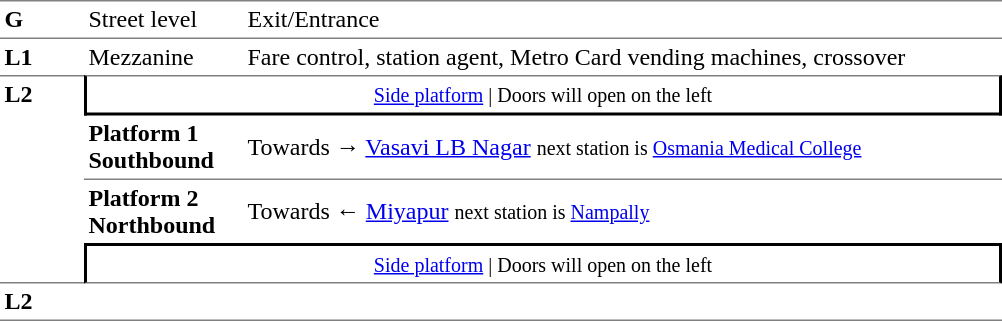<table table border=0 cellspacing=0 cellpadding=3>
<tr>
<td style="border-bottom:solid 1px gray;border-top:solid 1px gray;" width=50 valign=top><strong>G</strong></td>
<td style="border-top:solid 1px gray;border-bottom:solid 1px gray;" width=100 valign=top>Street level</td>
<td style="border-top:solid 1px gray;border-bottom:solid 1px gray;" width=500 valign=top>Exit/Entrance</td>
</tr>
<tr>
<td valign=top><strong>L1</strong></td>
<td valign=top>Mezzanine</td>
<td valign=top>Fare control, station agent, Metro Card vending machines, crossover<br></td>
</tr>
<tr>
<td style="border-top:solid 1px gray;border-bottom:solid 1px gray;" width=50 rowspan=4 valign=top><strong>L2</strong></td>
<td style="border-top:solid 1px gray;border-right:solid 2px black;border-left:solid 2px black;border-bottom:solid 2px black;text-align:center;" colspan=2><small><a href='#'>Side platform</a> | Doors will open on the left </small></td>
</tr>
<tr>
<td style="border-bottom:solid 1px gray;" width=100><span><strong>Platform 1</strong><br><strong>Southbound</strong></span></td>
<td style="border-bottom:solid 1px gray;" width=500>Towards → <a href='#'>Vasavi LB Nagar</a> <small> next station is <a href='#'>Osmania Medical College</a> </small></td>
</tr>
<tr>
<td><span><strong>Platform 2</strong><br><strong>Northbound</strong></span></td>
<td>Towards ← <a href='#'>Miyapur</a> <small>next station is <a href='#'>Nampally</a></small></td>
</tr>
<tr>
<td style="border-top:solid 2px black;border-right:solid 2px black;border-left:solid 2px black;border-bottom:solid 1px gray;" colspan=2  align=center><small><a href='#'>Side platform</a> | Doors will open on the left </small></td>
</tr>
<tr>
<td style="border-bottom:solid 1px gray;" width=50 rowspan=2 valign=top><strong>L2</strong></td>
<td style="border-bottom:solid 1px gray;" width=100></td>
<td style="border-bottom:solid 1px gray;" width=500></td>
</tr>
<tr>
</tr>
</table>
